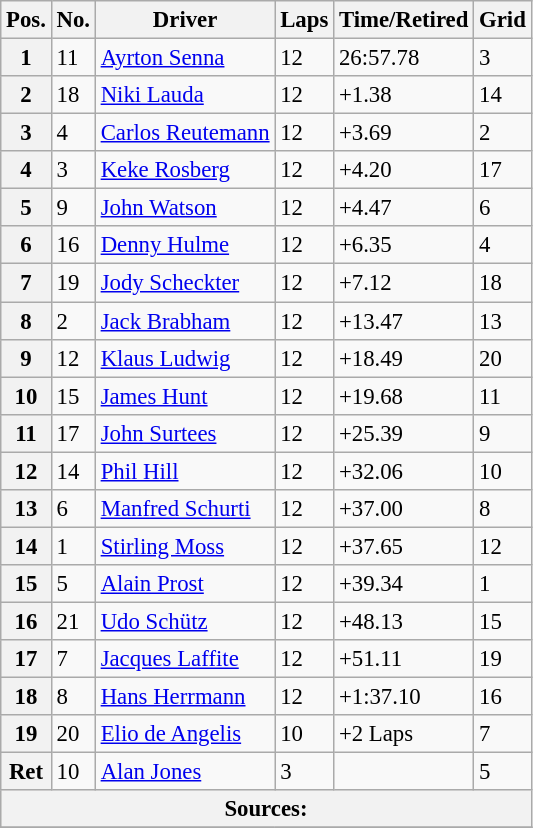<table class="wikitable" style="font-size: 95%;">
<tr>
<th>Pos.</th>
<th>No.</th>
<th>Driver</th>
<th>Laps</th>
<th>Time/Retired</th>
<th>Grid</th>
</tr>
<tr>
<th>1</th>
<td>11</td>
<td> <a href='#'>Ayrton Senna</a></td>
<td>12</td>
<td>26:57.78</td>
<td>3</td>
</tr>
<tr>
<th>2</th>
<td>18</td>
<td> <a href='#'>Niki Lauda</a></td>
<td>12</td>
<td>+1.38</td>
<td>14</td>
</tr>
<tr>
<th>3</th>
<td>4</td>
<td> <a href='#'>Carlos Reutemann</a></td>
<td>12</td>
<td>+3.69</td>
<td>2</td>
</tr>
<tr>
<th>4</th>
<td>3</td>
<td> <a href='#'>Keke Rosberg</a></td>
<td>12</td>
<td>+4.20</td>
<td>17</td>
</tr>
<tr>
<th>5</th>
<td>9</td>
<td> <a href='#'>John Watson</a></td>
<td>12</td>
<td>+4.47</td>
<td>6</td>
</tr>
<tr>
<th>6</th>
<td>16</td>
<td> <a href='#'>Denny Hulme</a></td>
<td>12</td>
<td>+6.35</td>
<td>4</td>
</tr>
<tr>
<th>7</th>
<td>19</td>
<td> <a href='#'>Jody Scheckter</a></td>
<td>12</td>
<td>+7.12</td>
<td>18</td>
</tr>
<tr>
<th>8</th>
<td>2</td>
<td> <a href='#'>Jack Brabham</a></td>
<td>12</td>
<td>+13.47</td>
<td>13</td>
</tr>
<tr>
<th>9</th>
<td>12</td>
<td> <a href='#'>Klaus Ludwig</a></td>
<td>12</td>
<td>+18.49</td>
<td>20</td>
</tr>
<tr>
<th>10</th>
<td>15</td>
<td> <a href='#'>James Hunt</a></td>
<td>12</td>
<td>+19.68</td>
<td>11</td>
</tr>
<tr>
<th>11</th>
<td>17</td>
<td> <a href='#'>John Surtees</a></td>
<td>12</td>
<td>+25.39</td>
<td>9</td>
</tr>
<tr>
<th>12</th>
<td>14</td>
<td> <a href='#'>Phil Hill</a></td>
<td>12</td>
<td>+32.06</td>
<td>10</td>
</tr>
<tr>
<th>13</th>
<td>6</td>
<td> <a href='#'>Manfred Schurti</a></td>
<td>12</td>
<td>+37.00</td>
<td>8</td>
</tr>
<tr>
<th>14</th>
<td>1</td>
<td> <a href='#'>Stirling Moss</a></td>
<td>12</td>
<td>+37.65</td>
<td>12</td>
</tr>
<tr>
<th>15</th>
<td>5</td>
<td> <a href='#'>Alain Prost</a></td>
<td>12</td>
<td>+39.34</td>
<td>1</td>
</tr>
<tr>
<th>16</th>
<td>21</td>
<td> <a href='#'>Udo Schütz</a></td>
<td>12</td>
<td>+48.13</td>
<td>15</td>
</tr>
<tr>
<th>17</th>
<td>7</td>
<td> <a href='#'>Jacques Laffite</a></td>
<td>12</td>
<td>+51.11</td>
<td>19</td>
</tr>
<tr>
<th>18</th>
<td>8</td>
<td> <a href='#'>Hans Herrmann</a></td>
<td>12</td>
<td>+1:37.10</td>
<td>16</td>
</tr>
<tr>
<th>19</th>
<td>20</td>
<td> <a href='#'>Elio de Angelis</a></td>
<td>10</td>
<td>+2 Laps</td>
<td>7</td>
</tr>
<tr>
<th>Ret</th>
<td>10</td>
<td> <a href='#'>Alan Jones</a></td>
<td>3</td>
<td></td>
<td>5</td>
</tr>
<tr style="background-color:#E5E4E2" align="center">
<th colspan=6>Sources: </th>
</tr>
<tr>
</tr>
</table>
